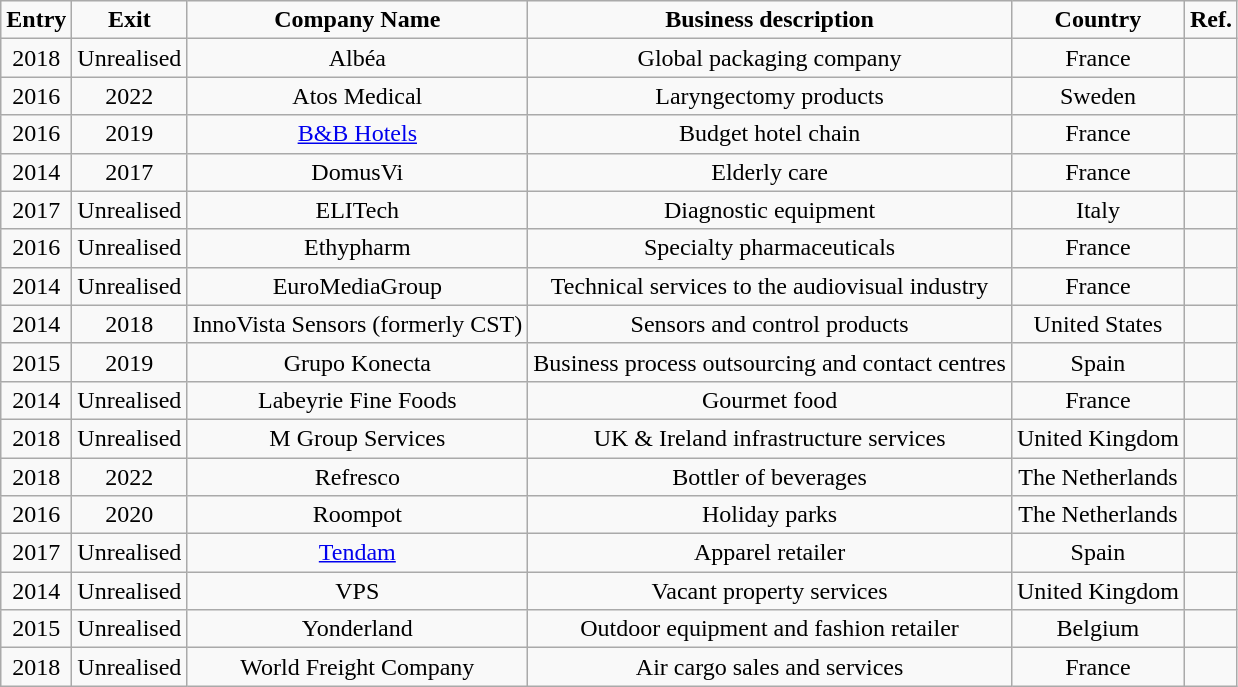<table class="wikitable centre alternance" style="text-align:center;">
<tr>
<td><strong>Entry</strong></td>
<td><strong>Exit</strong></td>
<td><strong>Company Name</strong></td>
<td><strong>Business description</strong></td>
<td><strong>Country</strong></td>
<td><strong>Ref.</strong></td>
</tr>
<tr>
<td>2018</td>
<td>Unrealised</td>
<td>Albéa</td>
<td>Global packaging company</td>
<td>France</td>
<td></td>
</tr>
<tr>
<td>2016</td>
<td>2022</td>
<td>Atos Medical</td>
<td>Laryngectomy products</td>
<td>Sweden</td>
<td></td>
</tr>
<tr>
<td>2016</td>
<td>2019</td>
<td><a href='#'>B&B Hotels</a></td>
<td>Budget hotel chain</td>
<td>France</td>
<td></td>
</tr>
<tr>
<td>2014</td>
<td>2017</td>
<td>DomusVi</td>
<td>Elderly care</td>
<td>France</td>
<td></td>
</tr>
<tr>
<td>2017</td>
<td>Unrealised</td>
<td>ELITech</td>
<td>Diagnostic equipment</td>
<td>Italy</td>
<td></td>
</tr>
<tr>
<td>2016</td>
<td>Unrealised</td>
<td>Ethypharm</td>
<td>Specialty pharmaceuticals</td>
<td>France</td>
<td></td>
</tr>
<tr>
<td>2014</td>
<td>Unrealised</td>
<td>EuroMediaGroup</td>
<td>Technical services to the audiovisual industry</td>
<td>France</td>
<td></td>
</tr>
<tr>
<td>2014</td>
<td>2018</td>
<td>InnoVista Sensors (formerly CST)</td>
<td>Sensors and control products</td>
<td>United States</td>
<td></td>
</tr>
<tr>
<td>2015</td>
<td>2019</td>
<td>Grupo Konecta</td>
<td>Business process outsourcing and contact centres</td>
<td>Spain</td>
<td></td>
</tr>
<tr>
<td>2014</td>
<td>Unrealised</td>
<td>Labeyrie Fine Foods</td>
<td>Gourmet food</td>
<td>France</td>
<td></td>
</tr>
<tr>
<td>2018</td>
<td>Unrealised</td>
<td>M Group Services</td>
<td>UK & Ireland infrastructure services</td>
<td>United Kingdom</td>
<td></td>
</tr>
<tr>
<td>2018</td>
<td>2022</td>
<td>Refresco</td>
<td>Bottler of beverages</td>
<td>The Netherlands</td>
<td></td>
</tr>
<tr>
<td>2016</td>
<td>2020</td>
<td>Roompot</td>
<td>Holiday parks</td>
<td>The Netherlands</td>
<td></td>
</tr>
<tr>
<td>2017</td>
<td>Unrealised</td>
<td><a href='#'>Tendam</a></td>
<td>Apparel retailer</td>
<td>Spain</td>
<td></td>
</tr>
<tr>
<td>2014</td>
<td>Unrealised</td>
<td>VPS</td>
<td>Vacant property services</td>
<td>United Kingdom</td>
<td></td>
</tr>
<tr>
<td>2015</td>
<td>Unrealised</td>
<td>Yonderland</td>
<td>Outdoor equipment and fashion retailer</td>
<td>Belgium</td>
<td></td>
</tr>
<tr>
<td>2018</td>
<td>Unrealised</td>
<td>World Freight Company</td>
<td>Air cargo sales and services</td>
<td>France</td>
<td></td>
</tr>
</table>
